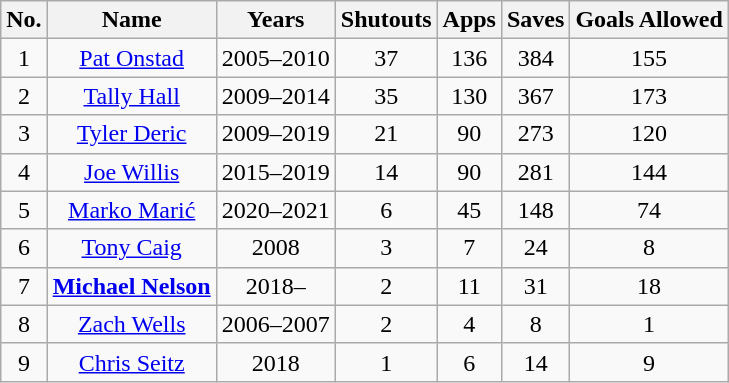<table class="wikitable" style="text-align: center;">
<tr>
<th>No.</th>
<th>Name</th>
<th>Years</th>
<th>Shutouts</th>
<th>Apps</th>
<th>Saves</th>
<th>Goals Allowed</th>
</tr>
<tr>
<td>1</td>
<td> <a href='#'>Pat Onstad</a></td>
<td>2005–2010</td>
<td>37</td>
<td>136</td>
<td>384</td>
<td>155</td>
</tr>
<tr>
<td>2</td>
<td> <a href='#'>Tally Hall</a></td>
<td>2009–2014</td>
<td>35</td>
<td>130</td>
<td>367</td>
<td>173</td>
</tr>
<tr>
<td>3</td>
<td><strong></strong> <a href='#'>Tyler Deric</a></td>
<td>2009–2019</td>
<td>21</td>
<td>90</td>
<td>273</td>
<td>120</td>
</tr>
<tr>
<td>4</td>
<td> <a href='#'>Joe Willis</a></td>
<td>2015–2019</td>
<td>14</td>
<td>90</td>
<td>281</td>
<td>144</td>
</tr>
<tr>
<td>5</td>
<td> <a href='#'>Marko Marić</a></td>
<td>2020–2021</td>
<td>6</td>
<td>45</td>
<td>148</td>
<td>74</td>
</tr>
<tr>
<td>6</td>
<td> <a href='#'>Tony Caig</a></td>
<td>2008</td>
<td>3</td>
<td>7</td>
<td>24</td>
<td>8</td>
</tr>
<tr>
<td>7</td>
<td> <a href='#'><strong>Michael Nelson</strong></a></td>
<td>2018–</td>
<td>2</td>
<td>11</td>
<td>31</td>
<td>18</td>
</tr>
<tr>
<td>8</td>
<td> <a href='#'>Zach Wells</a></td>
<td>2006–2007</td>
<td>2</td>
<td>4</td>
<td>8</td>
<td>1</td>
</tr>
<tr>
<td>9</td>
<td> <a href='#'>Chris Seitz</a></td>
<td>2018</td>
<td>1</td>
<td>6</td>
<td>14</td>
<td>9</td>
</tr>
</table>
